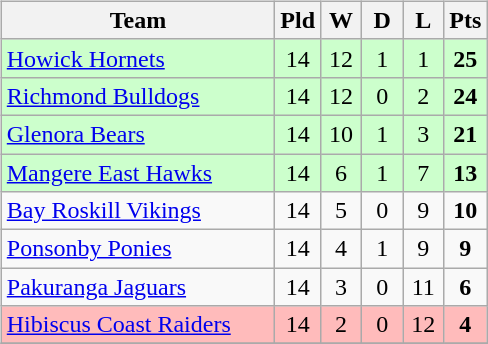<table>
<tr>
<td><br><table class="wikitable" style="text-align:center;">
<tr>
<th width=175>Team</th>
<th width=20 abbr="Played">Pld</th>
<th width=20 abbr="Won">W</th>
<th width=20 abbr="Drawn">D</th>
<th width=20 abbr="Lost">L</th>
<th width=20 abbr="Points">Pts</th>
</tr>
<tr style="background: #ccffcc;">
<td style="text-align:left;"><a href='#'>Howick Hornets</a></td>
<td>14</td>
<td>12</td>
<td>1</td>
<td>1</td>
<td><strong>25</strong></td>
</tr>
<tr style="background: #ccffcc;">
<td style="text-align:left;"><a href='#'>Richmond Bulldogs</a></td>
<td>14</td>
<td>12</td>
<td>0</td>
<td>2</td>
<td><strong>24</strong></td>
</tr>
<tr style="background: #ccffcc;">
<td style="text-align:left;"><a href='#'>Glenora Bears</a></td>
<td>14</td>
<td>10</td>
<td>1</td>
<td>3</td>
<td><strong>21</strong></td>
</tr>
<tr style="background: #ccffcc;">
<td style="text-align:left;"><a href='#'>Mangere East Hawks</a></td>
<td>14</td>
<td>6</td>
<td>1</td>
<td>7</td>
<td><strong>13</strong></td>
</tr>
<tr>
<td style="text-align:left;"><a href='#'>Bay Roskill Vikings</a></td>
<td>14</td>
<td>5</td>
<td>0</td>
<td>9</td>
<td><strong>10</strong></td>
</tr>
<tr>
<td style="text-align:left;"><a href='#'>Ponsonby Ponies</a></td>
<td>14</td>
<td>4</td>
<td>1</td>
<td>9</td>
<td><strong>9</strong></td>
</tr>
<tr>
<td style="text-align:left;"><a href='#'>Pakuranga Jaguars</a></td>
<td>14</td>
<td>3</td>
<td>0</td>
<td>11</td>
<td><strong>6</strong></td>
</tr>
<tr bgcolor="#FFBBBB">
<td style="text-align:left;"><a href='#'>Hibiscus Coast Raiders</a></td>
<td>14</td>
<td>2</td>
<td>0</td>
<td>12</td>
<td><strong>4</strong></td>
</tr>
<tr>
</tr>
</table>
</td>
<td><br></td>
</tr>
</table>
